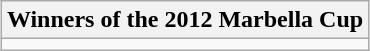<table class="wikitable" style="text-align: 300; margin: 0 auto;">
<tr>
<th>Winners of the 2012 Marbella Cup</th>
</tr>
<tr>
<td></td>
</tr>
</table>
